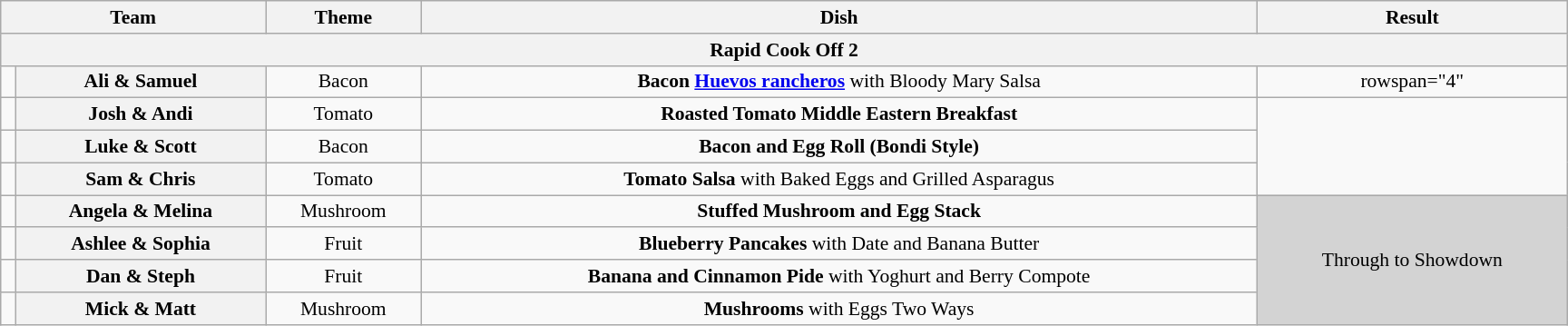<table class="wikitable plainrowheaders" style="margin:1em auto; text-align:center; font-size:90%; width:80em;">
<tr>
<th colspan="2">Team</th>
<th>Theme</th>
<th>Dish</th>
<th>Result</th>
</tr>
<tr>
<th colspan="5" >Rapid Cook Off 2</th>
</tr>
<tr>
<td></td>
<th>Ali & Samuel</th>
<td>Bacon</td>
<td><strong>Bacon <a href='#'>Huevos rancheros</a></strong> with Bloody Mary Salsa</td>
<td>rowspan="4" </td>
</tr>
<tr>
<td></td>
<th>Josh & Andi</th>
<td>Tomato</td>
<td><strong>Roasted Tomato Middle Eastern Breakfast</strong></td>
</tr>
<tr>
<td></td>
<th>Luke & Scott</th>
<td>Bacon</td>
<td><strong>Bacon and Egg Roll (Bondi Style)</strong></td>
</tr>
<tr>
<td></td>
<th>Sam & Chris</th>
<td>Tomato</td>
<td><strong>Tomato Salsa</strong> with Baked Eggs and Grilled Asparagus</td>
</tr>
<tr>
<td></td>
<th>Angela & Melina</th>
<td>Mushroom</td>
<td><strong>Stuffed Mushroom and Egg Stack</strong></td>
<td rowspan="4" bgcolor=lightgray>Through to Showdown</td>
</tr>
<tr>
<td></td>
<th>Ashlee & Sophia</th>
<td>Fruit</td>
<td><strong>Blueberry Pancakes</strong> with Date and Banana Butter</td>
</tr>
<tr>
<td></td>
<th>Dan & Steph</th>
<td>Fruit</td>
<td><strong>Banana and Cinnamon Pide</strong> with Yoghurt and Berry Compote</td>
</tr>
<tr>
<td></td>
<th>Mick & Matt</th>
<td>Mushroom</td>
<td><strong>Mushrooms</strong> with Eggs Two Ways</td>
</tr>
</table>
